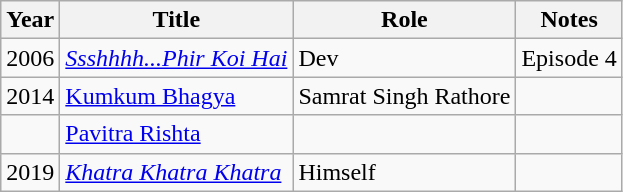<table class="wikitable">
<tr>
<th>Year</th>
<th>Title</th>
<th>Role</th>
<th>Notes</th>
</tr>
<tr>
<td>2006</td>
<td><em><a href='#'>Ssshhhh...Phir Koi Hai</a></em></td>
<td>Dev</td>
<td>Episode 4</td>
</tr>
<tr>
<td>2014</td>
<td><a href='#'>Kumkum Bhagya</a></td>
<td>Samrat Singh Rathore</td>
<td></td>
</tr>
<tr>
<td></td>
<td><a href='#'>Pavitra Rishta</a></td>
<td></td>
<td></td>
</tr>
<tr>
<td>2019</td>
<td><em><a href='#'>Khatra Khatra Khatra</a></em></td>
<td>Himself</td>
<td></td>
</tr>
</table>
